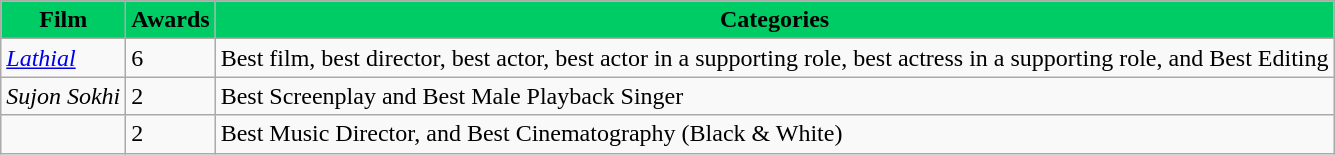<table class="wikitable">
<tr>
<th style="text-align:center; background:#00CC66">Film</th>
<th style="text-align:center; background:#00CC66">Awards</th>
<th style="text-align:center; background:#00CC66">Categories</th>
</tr>
<tr>
<td><em><a href='#'>Lathial</a></em></td>
<td>6</td>
<td>Best film, best director, best actor, best actor in a supporting role, best actress in a supporting role, and Best Editing</td>
</tr>
<tr>
<td><em>Sujon Sokhi</em></td>
<td>2</td>
<td>Best Screenplay and Best Male Playback Singer</td>
</tr>
<tr>
<td></td>
<td>2</td>
<td>Best Music Director, and Best Cinematography (Black & White)</td>
</tr>
</table>
